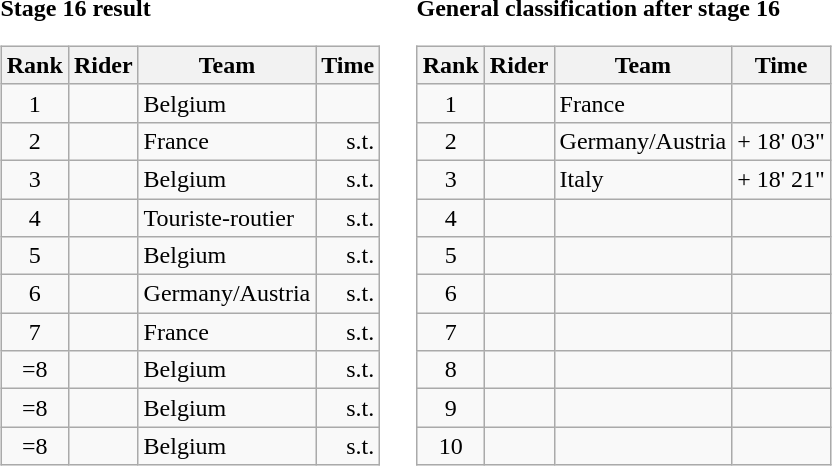<table>
<tr>
<td><strong>Stage 16 result</strong><br><table class="wikitable">
<tr>
<th scope="col">Rank</th>
<th scope="col">Rider</th>
<th scope="col">Team</th>
<th scope="col">Time</th>
</tr>
<tr>
<td style="text-align:center;">1</td>
<td></td>
<td>Belgium</td>
<td style="text-align:right;"></td>
</tr>
<tr>
<td style="text-align:center;">2</td>
<td></td>
<td>France</td>
<td style="text-align:right;">s.t.</td>
</tr>
<tr>
<td style="text-align:center;">3</td>
<td></td>
<td>Belgium</td>
<td style="text-align:right;">s.t.</td>
</tr>
<tr>
<td style="text-align:center;">4</td>
<td></td>
<td>Touriste-routier</td>
<td style="text-align:right;">s.t.</td>
</tr>
<tr>
<td style="text-align:center;">5</td>
<td></td>
<td>Belgium</td>
<td style="text-align:right;">s.t.</td>
</tr>
<tr>
<td style="text-align:center;">6</td>
<td></td>
<td>Germany/Austria</td>
<td style="text-align:right;">s.t.</td>
</tr>
<tr>
<td style="text-align:center;">7</td>
<td></td>
<td>France</td>
<td style="text-align:right;">s.t.</td>
</tr>
<tr>
<td style="text-align:center;">=8</td>
<td></td>
<td>Belgium</td>
<td style="text-align:right;">s.t.</td>
</tr>
<tr>
<td style="text-align:center;">=8</td>
<td></td>
<td>Belgium</td>
<td style="text-align:right;">s.t.</td>
</tr>
<tr>
<td style="text-align:center;">=8</td>
<td></td>
<td>Belgium</td>
<td style="text-align:right;">s.t.</td>
</tr>
</table>
</td>
<td></td>
<td><strong>General classification after stage 16</strong><br><table class="wikitable">
<tr>
<th scope="col">Rank</th>
<th scope="col">Rider</th>
<th scope="col">Team</th>
<th scope="col">Time</th>
</tr>
<tr>
<td style="text-align:center;">1</td>
<td></td>
<td>France</td>
<td style="text-align:right;"></td>
</tr>
<tr>
<td style="text-align:center;">2</td>
<td></td>
<td>Germany/Austria</td>
<td style="text-align:right;">+ 18' 03"</td>
</tr>
<tr>
<td style="text-align:center;">3</td>
<td></td>
<td>Italy</td>
<td style="text-align:right;">+ 18' 21"</td>
</tr>
<tr>
<td style="text-align:center;">4</td>
<td></td>
<td></td>
<td></td>
</tr>
<tr>
<td style="text-align:center;">5</td>
<td></td>
<td></td>
<td></td>
</tr>
<tr>
<td style="text-align:center;">6</td>
<td></td>
<td></td>
<td></td>
</tr>
<tr>
<td style="text-align:center;">7</td>
<td></td>
<td></td>
<td></td>
</tr>
<tr>
<td style="text-align:center;">8</td>
<td></td>
<td></td>
<td></td>
</tr>
<tr>
<td style="text-align:center;">9</td>
<td></td>
<td></td>
<td></td>
</tr>
<tr>
<td style="text-align:center;">10</td>
<td></td>
<td></td>
<td></td>
</tr>
</table>
</td>
</tr>
</table>
